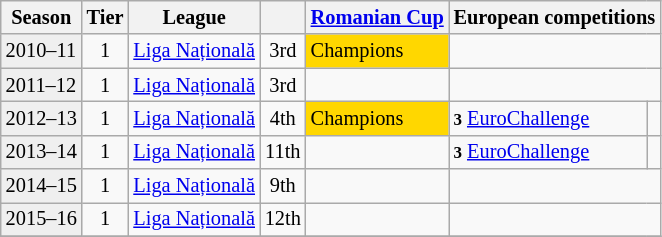<table class="wikitable" style="font-size:85%">
<tr bgcolor=>
<th>Season</th>
<th>Tier</th>
<th>League</th>
<th></th>
<th><a href='#'>Romanian Cup</a></th>
<th colspan=2>European competitions</th>
</tr>
<tr>
<td style="background:#efefef;">2010–11</td>
<td align="center">1</td>
<td><a href='#'>Liga Națională</a></td>
<td style="text-align:center;">3rd</td>
<td bgcolor=gold>Champions</td>
<td colspan=2></td>
</tr>
<tr>
<td style="background:#efefef;">2011–12</td>
<td align="center">1</td>
<td><a href='#'>Liga Națională</a></td>
<td style="text-align:center;">3rd</td>
<td></td>
<td colspan=2></td>
</tr>
<tr>
<td style="background:#efefef;">2012–13</td>
<td align="center">1</td>
<td><a href='#'>Liga Națională</a></td>
<td style="text-align:center;">4th</td>
<td bgcolor=gold>Champions</td>
<td><small><strong>3</strong></small> <a href='#'>EuroChallenge</a></td>
<td style="text-align:center;"></td>
</tr>
<tr>
<td style="background:#efefef;">2013–14</td>
<td align="center">1</td>
<td><a href='#'>Liga Națională</a></td>
<td style="text-align:center;">11th</td>
<td></td>
<td><small><strong>3</strong></small> <a href='#'>EuroChallenge</a></td>
<td style="text-align:center;"></td>
</tr>
<tr>
<td style="background:#efefef;">2014–15</td>
<td align="center">1</td>
<td><a href='#'>Liga Națională</a></td>
<td style="text-align:center;">9th</td>
<td></td>
<td colspan=2></td>
</tr>
<tr>
<td style="background:#efefef;">2015–16</td>
<td align="center">1</td>
<td><a href='#'>Liga Națională</a></td>
<td style="text-align:center;">12th</td>
<td></td>
<td colspan=2></td>
</tr>
<tr>
</tr>
</table>
